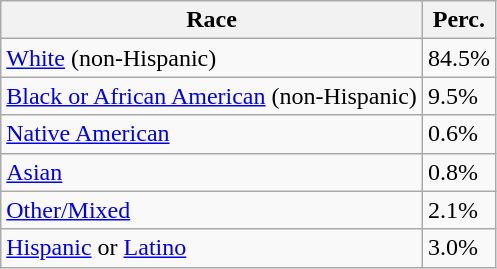<table class="wikitable">
<tr>
<th>Race</th>
<th>Perc.</th>
</tr>
<tr>
<td><a href='#'>White</a> (non-Hispanic)</td>
<td>84.5%</td>
</tr>
<tr>
<td><a href='#'>Black or African American</a> (non-Hispanic)</td>
<td>9.5%</td>
</tr>
<tr>
<td><a href='#'>Native American</a></td>
<td>0.6%</td>
</tr>
<tr>
<td><a href='#'>Asian</a></td>
<td>0.8%</td>
</tr>
<tr>
<td><a href='#'>Other/Mixed</a></td>
<td>2.1%</td>
</tr>
<tr>
<td><a href='#'>Hispanic</a> or <a href='#'>Latino</a></td>
<td>3.0%</td>
</tr>
</table>
